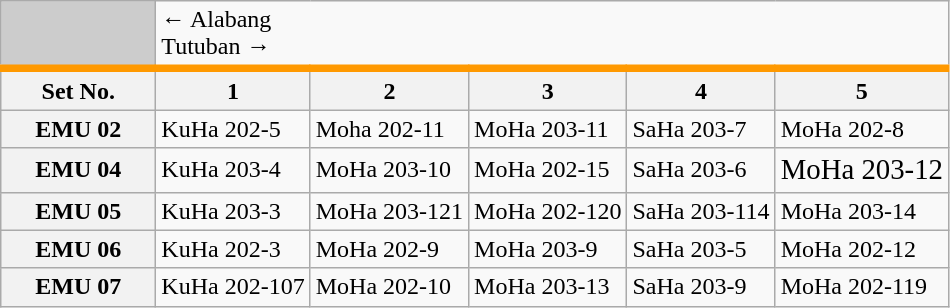<table class="wikitable">
<tr>
<td style="background-color:#ccc; width:6em;"> </td>
<td colspan="6"><div>← Alabang</div><div>Tutuban →</div></td>
</tr>
<tr style="border-top:solid 5px #ff9900;">
<th>Set No.</th>
<th>1</th>
<th>2</th>
<th>3</th>
<th>4</th>
<th>5</th>
</tr>
<tr>
<th>EMU 02</th>
<td>KuHa 202-5</td>
<td>Moha 202-11</td>
<td>MoHa 203-11</td>
<td>SaHa 203-7</td>
<td>MoHa 202-8</td>
</tr>
<tr>
<th>EMU 04</th>
<td>KuHa 203-4</td>
<td>MoHa 203-10</td>
<td>MoHa 202-15</td>
<td>SaHa 203-6</td>
<td><big>MoHa 203-12</big></td>
</tr>
<tr>
<th>EMU 05</th>
<td>KuHa 203-3</td>
<td>MoHa 203-121</td>
<td>MoHa 202-120</td>
<td>SaHa 203-114</td>
<td>MoHa 203-14</td>
</tr>
<tr>
<th>EMU 06</th>
<td>KuHa 202-3</td>
<td>MoHa 202-9</td>
<td>MoHa 203-9</td>
<td>SaHa 203-5</td>
<td>MoHa 202-12</td>
</tr>
<tr>
<th>EMU 07</th>
<td>KuHa 202-107</td>
<td>MoHa 202-10</td>
<td>MoHa 203-13</td>
<td>SaHa 203-9</td>
<td>MoHa 202-119</td>
</tr>
</table>
